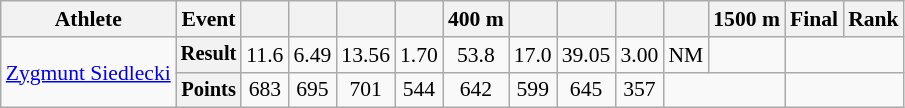<table class="wikitable" style="font-size:90%">
<tr>
<th>Athlete</th>
<th>Event</th>
<th></th>
<th></th>
<th></th>
<th></th>
<th>400 m</th>
<th></th>
<th></th>
<th></th>
<th></th>
<th>1500 m</th>
<th>Final</th>
<th>Rank</th>
</tr>
<tr align=center>
<td align=left rowspan=2><a href='#'>Zygmunt Siedlecki</a></td>
<th style="font-size:95%">Result</th>
<td>11.6</td>
<td>6.49</td>
<td>13.56</td>
<td>1.70</td>
<td>53.8</td>
<td>17.0</td>
<td>39.05</td>
<td>3.00</td>
<td>NM</td>
<td></td>
<td colspan=2></td>
</tr>
<tr align=center>
<th style="font-size:95%">Points</th>
<td>683</td>
<td>695</td>
<td>701</td>
<td>544</td>
<td>642</td>
<td>599</td>
<td>645</td>
<td>357</td>
<td colspan=2></td>
<td colspan=2></td>
</tr>
</table>
